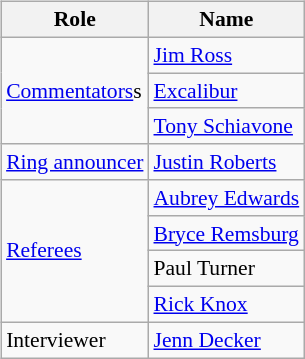<table class=wikitable style="font-size:90%; margin: 0.5em 0 0.5em 1em; float: right; clear: right;">
<tr>
<th>Role</th>
<th>Name</th>
</tr>
<tr>
<td rowspan=3><a href='#'>Commentators</a>s</td>
<td><a href='#'>Jim Ross</a></td>
</tr>
<tr>
<td><a href='#'>Excalibur</a></td>
</tr>
<tr>
<td><a href='#'>Tony Schiavone</a></td>
</tr>
<tr>
<td rowspan=1><a href='#'>Ring announcer</a></td>
<td><a href='#'>Justin Roberts</a></td>
</tr>
<tr>
<td rowspan=4><a href='#'>Referees</a></td>
<td><a href='#'>Aubrey Edwards</a></td>
</tr>
<tr>
<td><a href='#'>Bryce Remsburg</a></td>
</tr>
<tr>
<td>Paul Turner</td>
</tr>
<tr>
<td><a href='#'>Rick Knox</a></td>
</tr>
<tr>
<td>Interviewer</td>
<td><a href='#'>Jenn Decker</a></td>
</tr>
</table>
